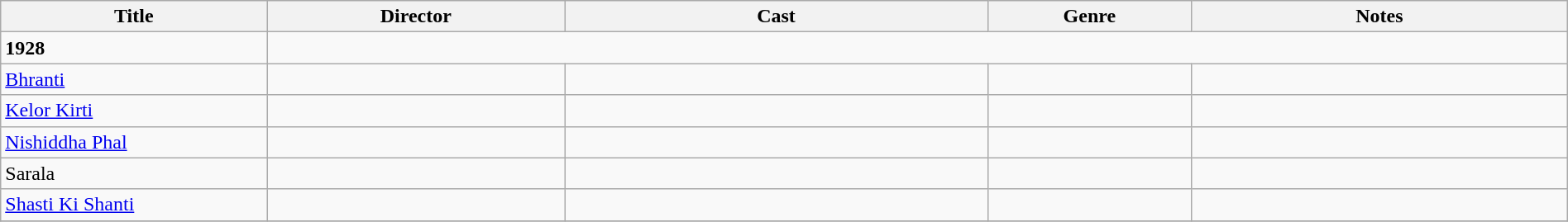<table class="wikitable" width= "100%">
<tr>
<th width=17%>Title</th>
<th width=19%>Director</th>
<th width=27%>Cast</th>
<th width=13%>Genre</th>
<th width=24%>Notes</th>
</tr>
<tr>
<td><strong>1928</strong></td>
</tr>
<tr>
<td><a href='#'>Bhranti</a></td>
<td></td>
<td></td>
<td></td>
<td></td>
</tr>
<tr>
<td><a href='#'>Kelor Kirti</a></td>
<td></td>
<td></td>
<td></td>
<td></td>
</tr>
<tr>
<td><a href='#'>Nishiddha Phal</a></td>
<td></td>
<td></td>
<td></td>
<td></td>
</tr>
<tr>
<td>Sarala</td>
<td></td>
<td></td>
<td></td>
<td></td>
</tr>
<tr>
<td><a href='#'>Shasti Ki Shanti</a></td>
<td></td>
<td></td>
<td></td>
<td></td>
</tr>
<tr>
</tr>
</table>
